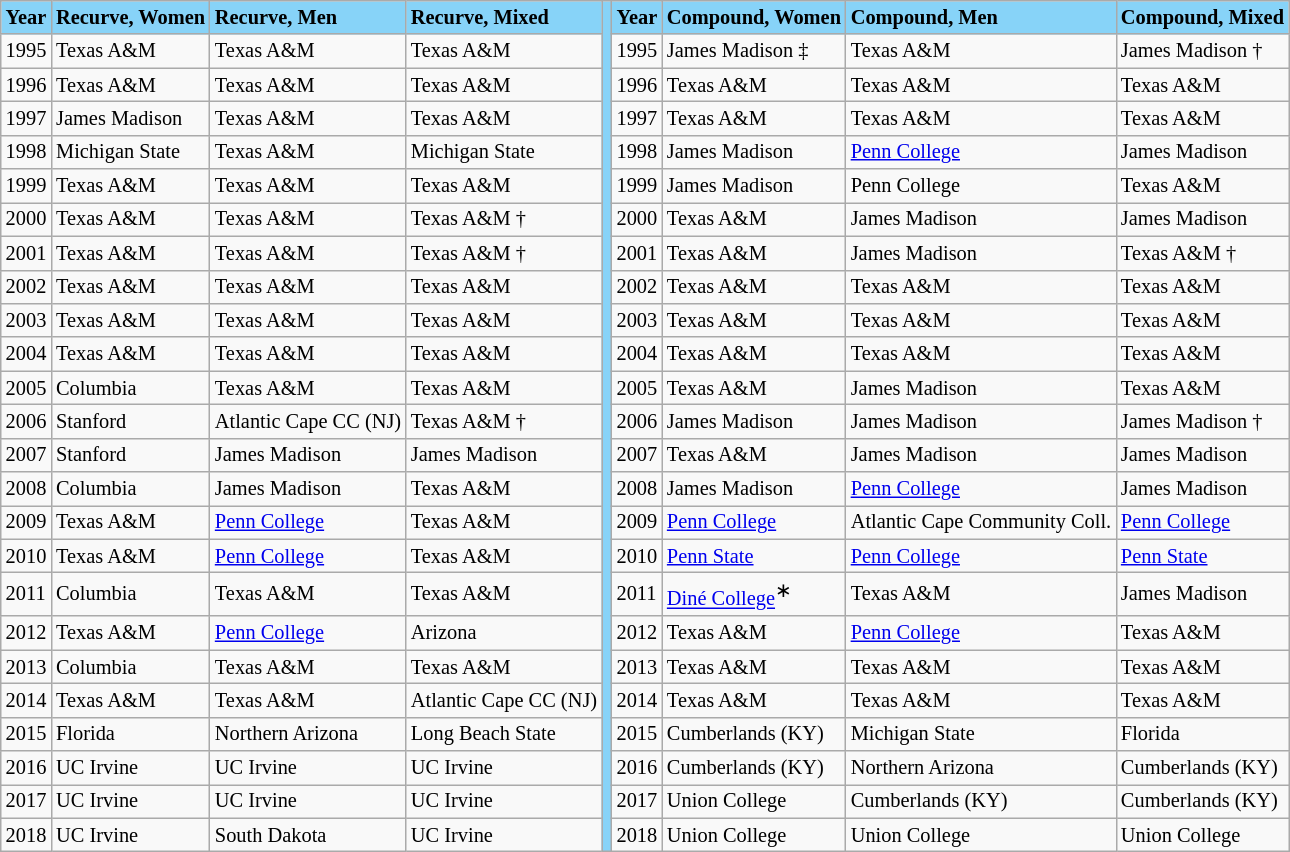<table class="wikitable" style="font-size:85%;">
<tr ! style="background-color: #87D3F8;">
<td><strong>Year</strong></td>
<td><strong>Recurve, Women</strong></td>
<td><strong>Recurve, Men</strong></td>
<td><strong>Recurve, Mixed</strong></td>
<td rowspan=25></td>
<td><strong>Year</strong></td>
<td><strong>Compound, Women</strong></td>
<td><strong>Compound, Men</strong></td>
<td><strong>Compound, Mixed</strong></td>
</tr>
<tr --->
<td>1995</td>
<td>Texas A&M</td>
<td>Texas A&M</td>
<td>Texas A&M</td>
<td>1995</td>
<td>James Madison ‡</td>
<td>Texas A&M</td>
<td>James Madison †</td>
</tr>
<tr --->
<td>1996</td>
<td>Texas A&M</td>
<td>Texas A&M</td>
<td>Texas A&M</td>
<td>1996</td>
<td>Texas A&M</td>
<td>Texas A&M</td>
<td>Texas A&M</td>
</tr>
<tr --->
<td>1997</td>
<td>James Madison</td>
<td>Texas A&M</td>
<td>Texas A&M</td>
<td>1997</td>
<td>Texas A&M</td>
<td>Texas A&M</td>
<td>Texas A&M</td>
</tr>
<tr --->
<td>1998</td>
<td>Michigan State</td>
<td>Texas A&M</td>
<td>Michigan State</td>
<td>1998</td>
<td>James Madison</td>
<td><a href='#'>Penn College</a></td>
<td>James Madison</td>
</tr>
<tr --->
<td>1999</td>
<td>Texas A&M</td>
<td>Texas A&M</td>
<td>Texas A&M</td>
<td>1999</td>
<td>James Madison</td>
<td>Penn College</td>
<td>Texas A&M</td>
</tr>
<tr --->
<td>2000</td>
<td>Texas A&M</td>
<td>Texas A&M</td>
<td>Texas A&M †</td>
<td>2000</td>
<td>Texas A&M</td>
<td>James Madison</td>
<td>James Madison</td>
</tr>
<tr --->
<td>2001</td>
<td>Texas A&M</td>
<td>Texas A&M</td>
<td>Texas A&M †</td>
<td>2001</td>
<td>Texas A&M</td>
<td>James Madison</td>
<td>Texas A&M †</td>
</tr>
<tr --->
<td>2002</td>
<td>Texas A&M</td>
<td>Texas A&M</td>
<td>Texas A&M</td>
<td>2002</td>
<td>Texas A&M</td>
<td>Texas A&M</td>
<td>Texas A&M</td>
</tr>
<tr --->
<td>2003</td>
<td>Texas A&M</td>
<td>Texas A&M</td>
<td>Texas A&M</td>
<td>2003</td>
<td>Texas A&M</td>
<td>Texas A&M</td>
<td>Texas A&M</td>
</tr>
<tr --->
<td>2004</td>
<td>Texas A&M</td>
<td>Texas A&M</td>
<td>Texas A&M</td>
<td>2004</td>
<td>Texas A&M</td>
<td>Texas A&M</td>
<td>Texas A&M</td>
</tr>
<tr --->
<td>2005</td>
<td>Columbia</td>
<td>Texas A&M</td>
<td>Texas A&M</td>
<td>2005</td>
<td>Texas A&M</td>
<td>James Madison</td>
<td>Texas A&M</td>
</tr>
<tr --->
<td>2006</td>
<td>Stanford</td>
<td>Atlantic Cape CC (NJ)</td>
<td>Texas A&M †</td>
<td>2006</td>
<td>James Madison</td>
<td>James Madison</td>
<td>James Madison †</td>
</tr>
<tr --->
<td>2007</td>
<td>Stanford</td>
<td>James Madison</td>
<td>James Madison</td>
<td>2007</td>
<td>Texas A&M</td>
<td>James Madison</td>
<td>James Madison</td>
</tr>
<tr --->
<td>2008</td>
<td>Columbia</td>
<td>James Madison</td>
<td>Texas A&M</td>
<td>2008</td>
<td>James Madison</td>
<td><a href='#'>Penn College</a></td>
<td>James Madison</td>
</tr>
<tr --->
<td>2009</td>
<td>Texas A&M</td>
<td><a href='#'>Penn College</a></td>
<td>Texas A&M</td>
<td>2009</td>
<td><a href='#'>Penn College</a></td>
<td>Atlantic Cape Community Coll.</td>
<td><a href='#'>Penn College</a></td>
</tr>
<tr --->
<td>2010</td>
<td>Texas A&M</td>
<td><a href='#'>Penn College</a></td>
<td>Texas A&M</td>
<td>2010</td>
<td><a href='#'>Penn State</a></td>
<td><a href='#'>Penn College</a></td>
<td><a href='#'>Penn State</a></td>
</tr>
<tr --->
<td>2011</td>
<td>Columbia</td>
<td>Texas A&M</td>
<td>Texas A&M</td>
<td>2011</td>
<td><a href='#'>Diné College</a><sup><big>∗</big></sup></td>
<td>Texas A&M</td>
<td>James Madison</td>
</tr>
<tr --->
<td>2012</td>
<td>Texas A&M</td>
<td><a href='#'>Penn College</a></td>
<td>Arizona</td>
<td>2012</td>
<td>Texas A&M</td>
<td><a href='#'>Penn College</a></td>
<td>Texas A&M</td>
</tr>
<tr --->
<td>2013</td>
<td>Columbia</td>
<td>Texas A&M</td>
<td>Texas A&M</td>
<td>2013</td>
<td>Texas A&M</td>
<td>Texas A&M</td>
<td>Texas A&M</td>
</tr>
<tr --->
<td>2014</td>
<td>Texas A&M</td>
<td>Texas A&M</td>
<td>Atlantic Cape CC (NJ)</td>
<td>2014</td>
<td>Texas A&M</td>
<td>Texas A&M</td>
<td>Texas A&M</td>
</tr>
<tr --->
<td>2015</td>
<td>Florida</td>
<td>Northern Arizona</td>
<td>Long Beach State</td>
<td>2015</td>
<td>Cumberlands (KY)</td>
<td>Michigan State</td>
<td>Florida</td>
</tr>
<tr --->
<td>2016</td>
<td>UC Irvine</td>
<td>UC Irvine</td>
<td>UC Irvine</td>
<td>2016</td>
<td>Cumberlands (KY)</td>
<td>Northern Arizona</td>
<td>Cumberlands (KY)</td>
</tr>
<tr --->
<td>2017</td>
<td>UC Irvine</td>
<td>UC Irvine</td>
<td>UC Irvine</td>
<td>2017</td>
<td>Union College</td>
<td>Cumberlands (KY)</td>
<td>Cumberlands (KY)</td>
</tr>
<tr --->
<td>2018</td>
<td>UC Irvine</td>
<td>South Dakota</td>
<td>UC Irvine</td>
<td>2018</td>
<td>Union College</td>
<td>Union College</td>
<td>Union College</td>
</tr>
</table>
